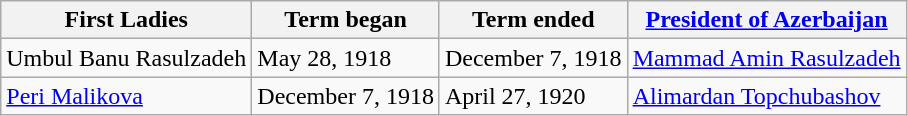<table class="wikitable">
<tr>
<th>First Ladies</th>
<th>Term began</th>
<th>Term ended</th>
<th><a href='#'>President of Azerbaijan</a></th>
</tr>
<tr>
<td>Umbul Banu Rasulzadeh </td>
<td>May 28, 1918</td>
<td>December 7, 1918</td>
<td><a href='#'>Mammad Amin Rasulzadeh</a></td>
</tr>
<tr>
<td><a href='#'>Peri Malikova</a></td>
<td>December 7, 1918</td>
<td>April 27, 1920</td>
<td><a href='#'>Alimardan Topchubashov</a></td>
</tr>
</table>
